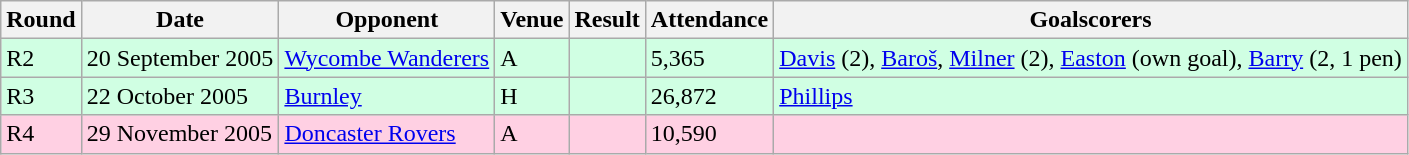<table class="wikitable">
<tr>
<th>Round</th>
<th>Date</th>
<th>Opponent</th>
<th>Venue</th>
<th>Result</th>
<th>Attendance</th>
<th>Goalscorers</th>
</tr>
<tr style="background:#d0ffe3;">
<td>R2</td>
<td>20 September 2005</td>
<td><a href='#'>Wycombe Wanderers</a></td>
<td>A</td>
<td></td>
<td>5,365</td>
<td><a href='#'>Davis</a> (2), <a href='#'>Baroš</a>, <a href='#'>Milner</a> (2), <a href='#'>Easton</a> (own goal), <a href='#'>Barry</a> (2, 1 pen)</td>
</tr>
<tr style="background:#d0ffe3;">
<td>R3</td>
<td>22 October 2005</td>
<td><a href='#'>Burnley</a></td>
<td>H</td>
<td></td>
<td>26,872</td>
<td><a href='#'>Phillips</a></td>
</tr>
<tr style="background:#ffd0e3;">
<td>R4</td>
<td>29 November 2005</td>
<td><a href='#'>Doncaster Rovers</a></td>
<td>A</td>
<td></td>
<td>10,590</td>
<td></td>
</tr>
</table>
